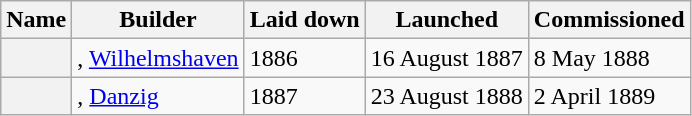<table class="wikitable plainrowheaders">
<tr>
<th scope="col">Name</th>
<th scope="col">Builder</th>
<th scope="col">Laid down</th>
<th scope="col">Launched</th>
<th scope="col">Commissioned</th>
</tr>
<tr>
<th scope="row"></th>
<td>, <a href='#'>Wilhelmshaven</a></td>
<td>1886</td>
<td>16 August 1887</td>
<td>8 May 1888</td>
</tr>
<tr>
<th scope="row"></th>
<td>, <a href='#'>Danzig</a></td>
<td>1887</td>
<td>23 August 1888</td>
<td>2 April 1889</td>
</tr>
</table>
